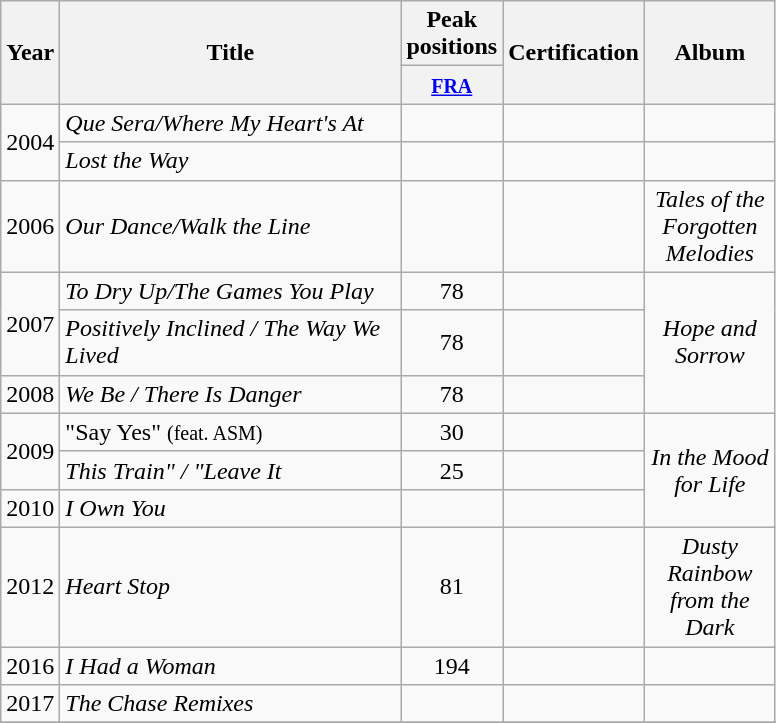<table class="wikitable">
<tr>
<th align="center" rowspan="2" width="10">Year</th>
<th align="center" rowspan="2" width="220">Title</th>
<th align="center" colspan="1">Peak <br>positions</th>
<th align="center" rowspan="2" width="30">Certification</th>
<th align="center" rowspan="2" width="80">Album</th>
</tr>
<tr>
<th width="20"><small><a href='#'>FRA</a></small><br></th>
</tr>
<tr>
<td align="center" rowspan="2">2004</td>
<td><em>Que Sera/Where My Heart's At</em></td>
<td align="center"></td>
<td align="center"></td>
<td align="center"></td>
</tr>
<tr>
<td><em>Lost the Way</em></td>
<td align="center"></td>
<td align="center"></td>
<td align="center"></td>
</tr>
<tr>
<td align="center">2006</td>
<td><em>Our Dance/Walk the Line</em></td>
<td align="center"></td>
<td align="center"></td>
<td align="center"><em>Tales of the Forgotten Melodies</em></td>
</tr>
<tr>
<td align="center" rowspan="2">2007</td>
<td><em>To Dry Up/The Games You Play</em></td>
<td align="center">78</td>
<td align="center"></td>
<td align="center" rowspan=3><em>Hope and Sorrow</em></td>
</tr>
<tr>
<td><em>Positively Inclined / The Way We Lived</em></td>
<td align="center">78</td>
<td align="center"></td>
</tr>
<tr>
<td align="center">2008</td>
<td><em>We Be / There Is Danger</em></td>
<td align="center">78</td>
<td align="center"></td>
</tr>
<tr>
<td align="center" rowspan="2">2009</td>
<td>"Say Yes" <small>(feat. ASM)</small></td>
<td align="center">30</td>
<td align="center"></td>
<td align="center" rowspan="3"><em>In the Mood for Life</em></td>
</tr>
<tr>
<td><em>This Train" / "Leave It</em></td>
<td align="center">25</td>
<td align="center"></td>
</tr>
<tr>
<td align="center">2010</td>
<td><em>I Own You</em></td>
<td align="center"></td>
<td align="center"></td>
</tr>
<tr>
<td align="center">2012</td>
<td><em>Heart Stop</em></td>
<td align="center">81</td>
<td align="center"></td>
<td align="center"><em>Dusty Rainbow from the Dark</em></td>
</tr>
<tr>
<td align="center">2016</td>
<td><em>I Had a Woman</em></td>
<td align="center">194</td>
<td align="center"></td>
<td align="center"></td>
</tr>
<tr>
<td align="center">2017</td>
<td><em>The Chase Remixes</em></td>
<td align="center"></td>
<td align="center"></td>
<td align="center"></td>
</tr>
<tr>
</tr>
</table>
